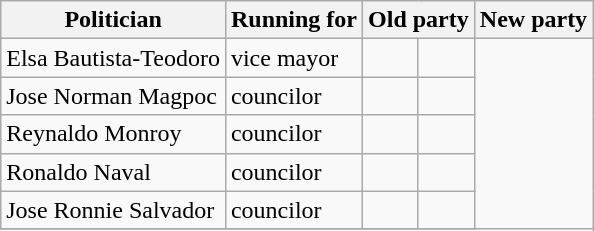<table class=wikitable>
<tr>
<th>Politician</th>
<th>Running for</th>
<th colspan=2>Old party</th>
<th colspan=2>New party</th>
</tr>
<tr>
<td>Elsa Bautista-Teodoro</td>
<td>vice mayor</td>
<td></td>
<td></td>
</tr>
<tr>
<td>Jose Norman Magpoc</td>
<td>councilor</td>
<td></td>
<td></td>
</tr>
<tr>
<td>Reynaldo Monroy</td>
<td>councilor</td>
<td></td>
<td></td>
</tr>
<tr>
<td>Ronaldo Naval</td>
<td>councilor</td>
<td></td>
<td></td>
</tr>
<tr>
<td>Jose Ronnie Salvador</td>
<td>councilor</td>
<td></td>
<td></td>
</tr>
<tr>
</tr>
</table>
